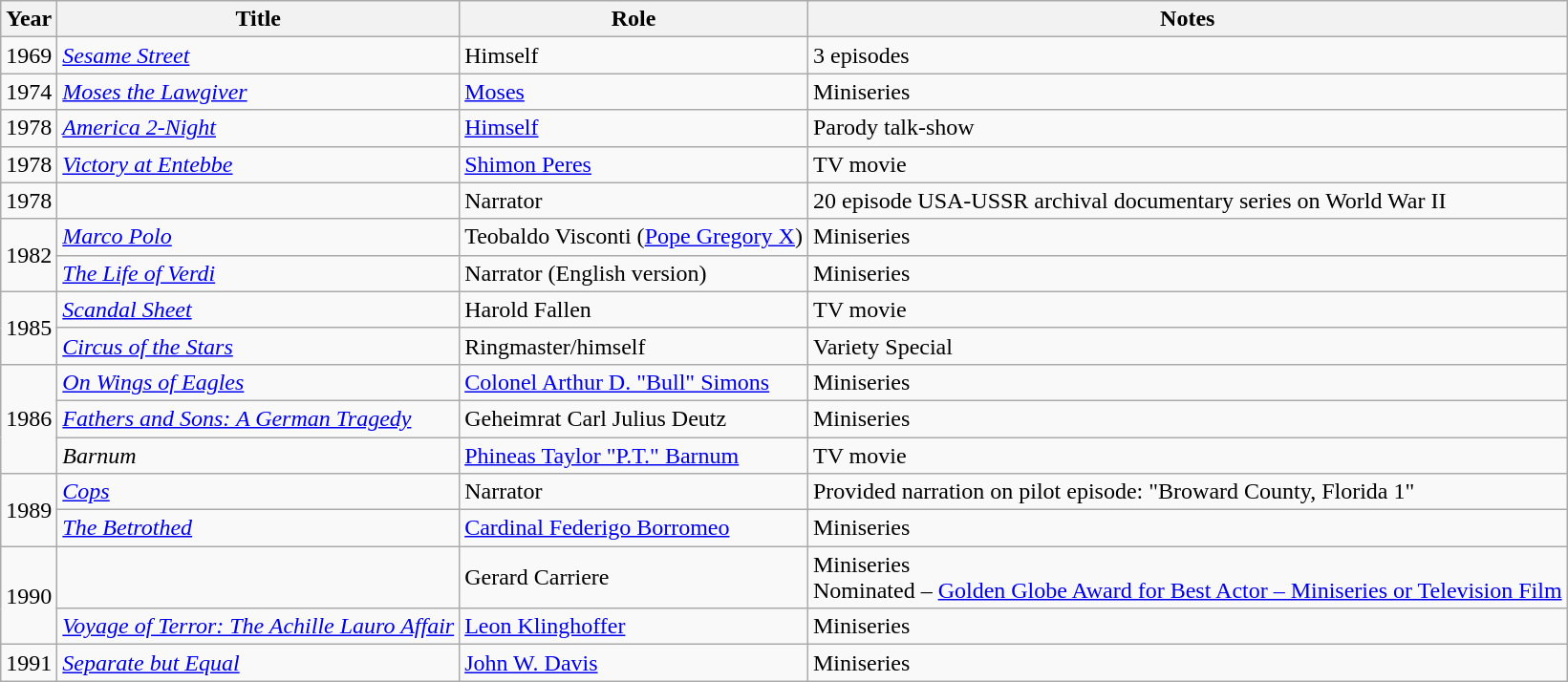<table class="wikitable sortable">
<tr>
<th>Year</th>
<th>Title</th>
<th>Role</th>
<th class="unsortable">Notes</th>
</tr>
<tr>
<td>1969</td>
<td><em><a href='#'>Sesame Street</a></em></td>
<td>Himself</td>
<td>3 episodes</td>
</tr>
<tr>
<td>1974</td>
<td><em><a href='#'>Moses the Lawgiver</a></em></td>
<td><a href='#'>Moses</a></td>
<td>Miniseries</td>
</tr>
<tr>
<td>1978</td>
<td><em><a href='#'>America 2-Night</a></em></td>
<td><a href='#'>Himself</a></td>
<td>Parody talk-show</td>
</tr>
<tr>
<td>1978</td>
<td><em><a href='#'>Victory at Entebbe</a></em></td>
<td><a href='#'>Shimon Peres</a></td>
<td>TV movie</td>
</tr>
<tr>
<td>1978</td>
<td><em></em></td>
<td>Narrator</td>
<td>20 episode USA-USSR archival documentary series on World War II</td>
</tr>
<tr>
<td rowspan="2">1982</td>
<td><em><a href='#'>Marco Polo</a></em></td>
<td>Teobaldo Visconti (<a href='#'>Pope Gregory X</a>)</td>
<td>Miniseries</td>
</tr>
<tr>
<td><em><a href='#'>The Life of Verdi</a></em></td>
<td>Narrator (English version)</td>
<td>Miniseries</td>
</tr>
<tr>
<td rowspan="2">1985</td>
<td><em><a href='#'>Scandal Sheet</a></em></td>
<td>Harold Fallen</td>
<td>TV movie</td>
</tr>
<tr>
<td><em><a href='#'>Circus of the Stars</a></em></td>
<td>Ringmaster/himself</td>
<td>Variety Special</td>
</tr>
<tr>
<td rowspan="3">1986</td>
<td><em><a href='#'>On Wings of Eagles</a></em></td>
<td><a href='#'>Colonel Arthur D. "Bull" Simons</a></td>
<td>Miniseries</td>
</tr>
<tr>
<td><em><a href='#'>Fathers and Sons: A German Tragedy</a></em></td>
<td>Geheimrat Carl Julius Deutz</td>
<td>Miniseries</td>
</tr>
<tr>
<td><em>Barnum</em></td>
<td><a href='#'>Phineas Taylor "P.T." Barnum</a></td>
<td>TV movie</td>
</tr>
<tr>
<td rowspan="2">1989</td>
<td><em><a href='#'>Cops</a></em></td>
<td>Narrator</td>
<td>Provided narration on pilot episode: "Broward County, Florida 1"</td>
</tr>
<tr>
<td><em><a href='#'>The Betrothed</a></em></td>
<td><a href='#'>Cardinal Federigo Borromeo</a></td>
<td>Miniseries</td>
</tr>
<tr>
<td rowspan="2">1990</td>
<td><em></em></td>
<td>Gerard Carriere</td>
<td>Miniseries<br>Nominated – <a href='#'>Golden Globe Award for Best Actor – Miniseries or Television Film</a></td>
</tr>
<tr>
<td><em><a href='#'>Voyage of Terror: The Achille Lauro Affair</a></em></td>
<td><a href='#'>Leon Klinghoffer</a></td>
<td>Miniseries</td>
</tr>
<tr>
<td>1991</td>
<td><em><a href='#'>Separate but Equal</a></em></td>
<td><a href='#'>John W. Davis</a></td>
<td>Miniseries</td>
</tr>
</table>
